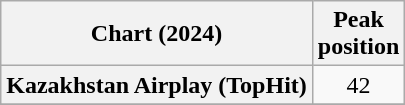<table class="wikitable plainrowheaders" style="text-align:center">
<tr>
<th scope="col">Chart (2024)</th>
<th scope="col">Peak<br>position</th>
</tr>
<tr>
<th scope="row">Kazakhstan Airplay (TopHit)</th>
<td>42</td>
</tr>
<tr>
</tr>
</table>
